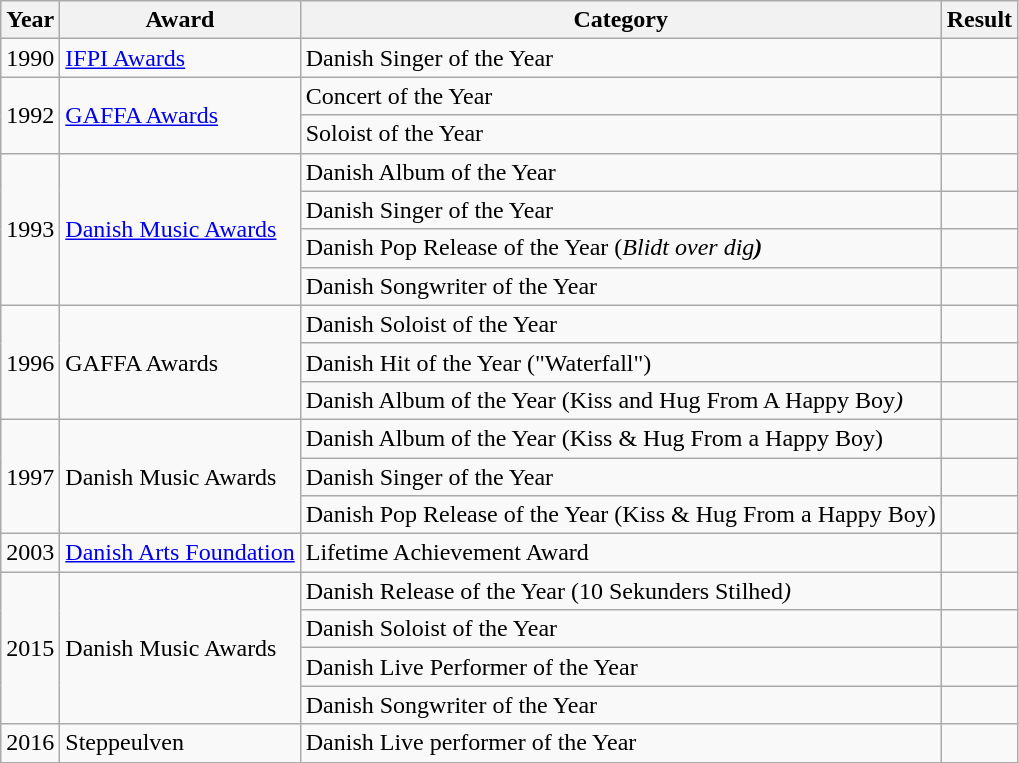<table class="wikitable">
<tr>
<th>Year</th>
<th>Award</th>
<th>Category</th>
<th>Result</th>
</tr>
<tr>
<td>1990</td>
<td><a href='#'>IFPI Awards</a></td>
<td>Danish Singer of the Year</td>
<td></td>
</tr>
<tr>
<td rowspan="2">1992</td>
<td rowspan="2"><a href='#'>GAFFA Awards</a></td>
<td>Concert of the Year</td>
<td></td>
</tr>
<tr>
<td>Soloist of the Year</td>
<td></td>
</tr>
<tr>
<td rowspan="4">1993</td>
<td rowspan="4"><a href='#'>Danish Music Awards</a></td>
<td>Danish Album of the Year</td>
<td></td>
</tr>
<tr>
<td>Danish Singer of the Year</td>
<td></td>
</tr>
<tr>
<td>Danish Pop Release of the Year (<em>Blidt over dig<strong>)<strong><em></td>
<td></td>
</tr>
<tr>
<td>Danish Songwriter of the Year</td>
<td></td>
</tr>
<tr>
<td rowspan="3">1996</td>
<td rowspan="3">GAFFA Awards</td>
<td>Danish Soloist of the Year</td>
<td></td>
</tr>
<tr>
<td>Danish Hit of the Year ("Waterfall")</td>
<td></td>
</tr>
<tr>
<td>Danish Album of the Year (</em>Kiss and Hug From A Happy Boy<em>)</td>
<td></td>
</tr>
<tr>
<td rowspan="3">1997</td>
<td rowspan="3">Danish Music Awards</td>
<td>Danish Album of the Year (</em>Kiss & Hug From a Happy Boy)<em></td>
<td></td>
</tr>
<tr>
<td>Danish Singer of the Year</td>
<td></td>
</tr>
<tr>
<td>Danish Pop Release of the Year (</em>Kiss & Hug From a Happy Boy)<em></td>
<td></td>
</tr>
<tr>
<td>2003</td>
<td><a href='#'>Danish Arts Foundation</a></td>
<td>Lifetime Achievement Award</td>
<td></td>
</tr>
<tr>
<td rowspan="4">2015</td>
<td rowspan="4">Danish Music Awards</td>
<td>Danish Release of the Year (</em>10 Sekunders Stilhed<em>)</td>
<td></td>
</tr>
<tr>
<td>Danish Soloist of the Year</td>
<td></td>
</tr>
<tr>
<td>Danish Live Performer of the Year</td>
<td></td>
</tr>
<tr>
<td>Danish Songwriter of the Year</td>
<td></td>
</tr>
<tr>
<td>2016</td>
<td>Steppeulven</td>
<td>Danish Live performer of the Year</td>
<td></td>
</tr>
</table>
